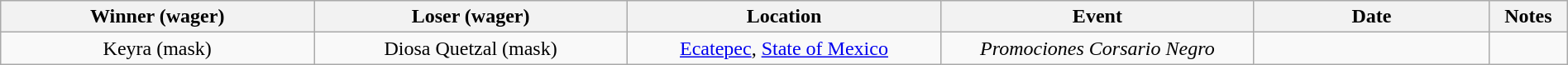<table class="wikitable sortable" width=100%  style="text-align: center">
<tr>
<th width=20% scope="col">Winner (wager)</th>
<th width=20% scope="col">Loser (wager)</th>
<th width=20% scope="col">Location</th>
<th width=20% scope="col">Event</th>
<th width=15% scope="col">Date</th>
<th class="unsortable" width=5% scope="col">Notes</th>
</tr>
<tr>
<td>Keyra (mask)</td>
<td>Diosa Quetzal (mask)</td>
<td><a href='#'>Ecatepec</a>, <a href='#'>State of Mexico</a></td>
<td><em>Promociones Corsario Negro</em></td>
<td></td>
<td></td>
</tr>
</table>
